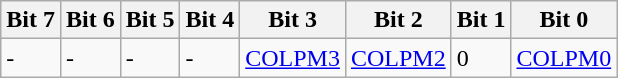<table class="wikitable">
<tr>
<th>Bit 7</th>
<th>Bit 6</th>
<th>Bit 5</th>
<th>Bit 4</th>
<th>Bit 3</th>
<th>Bit 2</th>
<th>Bit 1</th>
<th>Bit 0</th>
</tr>
<tr>
<td>-</td>
<td>-</td>
<td>-</td>
<td>-</td>
<td><a href='#'>COLPM3</a></td>
<td><a href='#'>COLPM2</a></td>
<td>0</td>
<td><a href='#'>COLPM0</a></td>
</tr>
</table>
